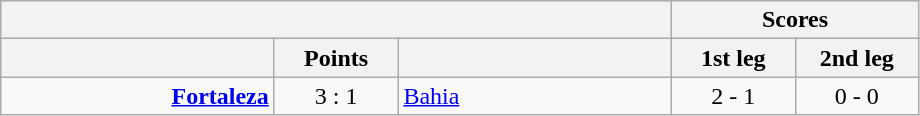<table class="wikitable" style="text-align:center;">
<tr>
<th colspan=3></th>
<th colspan=3>Scores</th>
</tr>
<tr>
<th width="175"></th>
<th width="75">Points</th>
<th width="175"></th>
<th width="75">1st leg</th>
<th width="75">2nd leg</th>
</tr>
<tr>
<td align=right><strong><a href='#'>Fortaleza</a></strong></td>
<td>3 : 1</td>
<td align=left><a href='#'>Bahia</a></td>
<td>2 - 1</td>
<td>0 - 0</td>
</tr>
</table>
